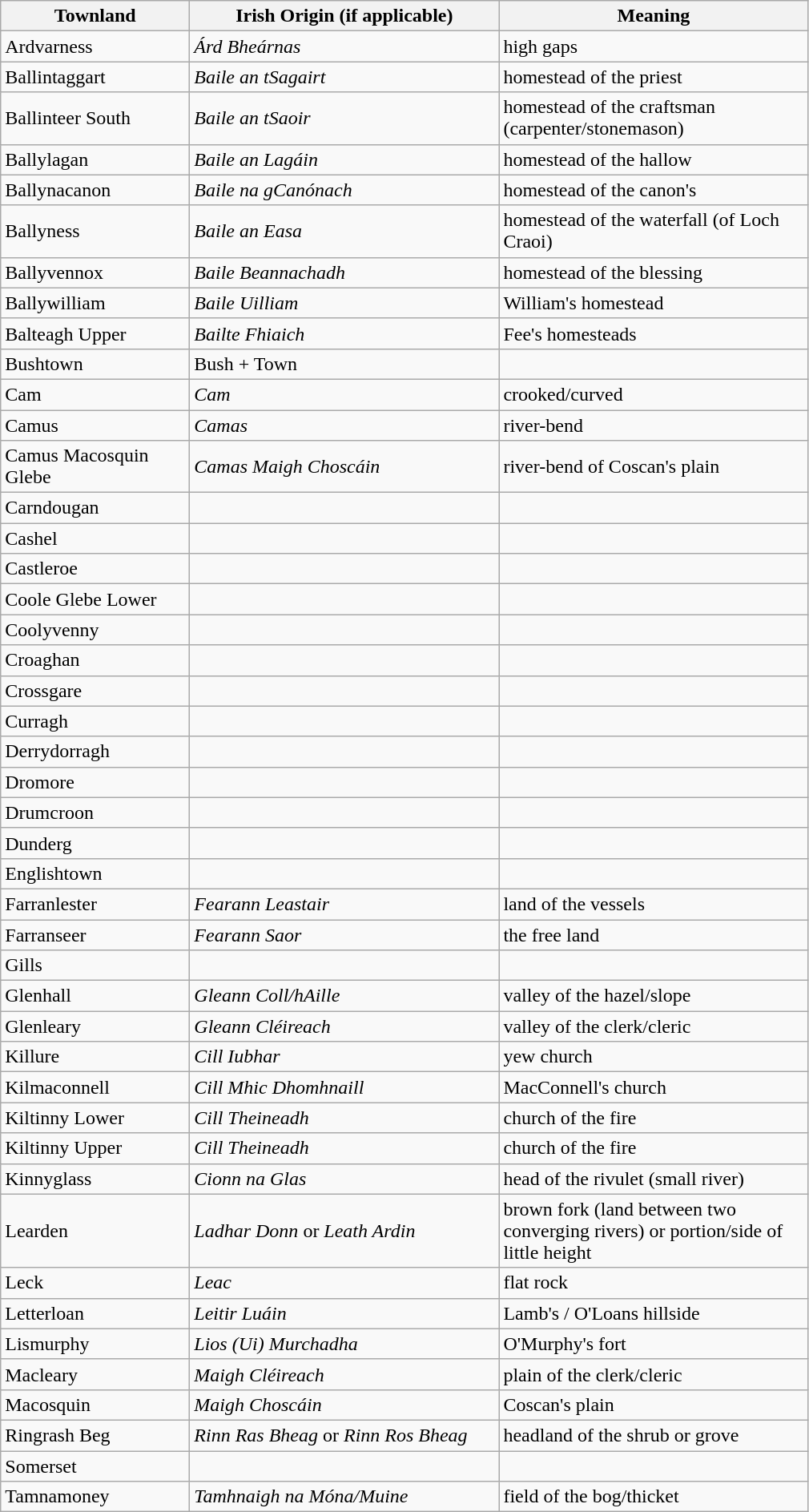<table class="wikitable" style="border:1px solid darkgray;">
<tr>
<th width="150">Townland</th>
<th width="250">Irish Origin (if applicable)</th>
<th width="250">Meaning</th>
</tr>
<tr>
<td>Ardvarness</td>
<td><em>Árd Bheárnas</em></td>
<td>high gaps</td>
</tr>
<tr>
<td>Ballintaggart</td>
<td><em>Baile an tSagairt</em></td>
<td>homestead of the priest</td>
</tr>
<tr>
<td>Ballinteer South</td>
<td><em>Baile an tSaoir</em></td>
<td>homestead of the craftsman (carpenter/stonemason)</td>
</tr>
<tr>
<td>Ballylagan</td>
<td><em>Baile an Lagáin</em></td>
<td>homestead of the hallow</td>
</tr>
<tr>
<td>Ballynacanon</td>
<td><em>Baile na gCanónach</em></td>
<td>homestead of the canon's</td>
</tr>
<tr>
<td>Ballyness</td>
<td><em>Baile an Easa</em></td>
<td>homestead of the waterfall (of Loch Craoi)</td>
</tr>
<tr>
<td>Ballyvennox</td>
<td><em>Baile Beannachadh</em></td>
<td>homestead of the blessing</td>
</tr>
<tr>
<td>Ballywilliam</td>
<td><em>Baile Uilliam</em></td>
<td>William's homestead</td>
</tr>
<tr>
<td>Balteagh Upper</td>
<td><em>Bailte Fhiaich</em></td>
<td>Fee's homesteads</td>
</tr>
<tr>
<td>Bushtown</td>
<td>Bush + Town</td>
<td></td>
</tr>
<tr>
<td>Cam</td>
<td><em>Cam</em></td>
<td>crooked/curved</td>
</tr>
<tr>
<td>Camus</td>
<td><em>Camas</em></td>
<td>river-bend</td>
</tr>
<tr>
<td>Camus Macosquin Glebe</td>
<td><em>Camas Maigh Choscáin</em></td>
<td>river-bend of Coscan's plain</td>
</tr>
<tr>
<td>Carndougan</td>
<td></td>
<td></td>
</tr>
<tr>
<td>Cashel</td>
<td></td>
<td></td>
</tr>
<tr>
<td>Castleroe</td>
<td></td>
<td></td>
</tr>
<tr>
<td>Coole Glebe Lower</td>
<td></td>
<td></td>
</tr>
<tr>
<td>Coolyvenny</td>
<td></td>
<td></td>
</tr>
<tr>
<td>Croaghan</td>
<td></td>
<td></td>
</tr>
<tr>
<td>Crossgare</td>
<td></td>
<td></td>
</tr>
<tr>
<td>Curragh</td>
<td></td>
<td></td>
</tr>
<tr>
<td>Derrydorragh</td>
<td></td>
<td></td>
</tr>
<tr>
<td>Dromore</td>
<td></td>
<td></td>
</tr>
<tr>
<td>Drumcroon</td>
<td></td>
<td></td>
</tr>
<tr>
<td>Dunderg</td>
<td></td>
<td></td>
</tr>
<tr>
<td>Englishtown</td>
<td></td>
<td></td>
</tr>
<tr>
<td>Farranlester</td>
<td><em>Fearann Leastair</em></td>
<td>land of the vessels</td>
</tr>
<tr>
<td>Farranseer</td>
<td><em>Fearann Saor</em></td>
<td>the free land</td>
</tr>
<tr>
<td>Gills</td>
<td></td>
<td></td>
</tr>
<tr>
<td>Glenhall</td>
<td><em>Gleann Coll/hAille</em></td>
<td>valley of the hazel/slope</td>
</tr>
<tr>
<td>Glenleary</td>
<td><em>Gleann Cléireach</em></td>
<td>valley of the clerk/cleric</td>
</tr>
<tr>
<td>Killure</td>
<td><em>Cill Iubhar</em></td>
<td>yew church</td>
</tr>
<tr>
<td>Kilmaconnell</td>
<td><em>Cill Mhic Dhomhnaill</em></td>
<td>MacConnell's church</td>
</tr>
<tr>
<td>Kiltinny Lower</td>
<td><em>Cill Theineadh</em></td>
<td>church of the fire</td>
</tr>
<tr>
<td>Kiltinny Upper</td>
<td><em>Cill Theineadh</em></td>
<td>church of the fire</td>
</tr>
<tr>
<td>Kinnyglass</td>
<td><em>Cionn na Glas</em></td>
<td>head of the rivulet (small river)</td>
</tr>
<tr>
<td>Learden</td>
<td><em>Ladhar Donn</em> or <em>Leath Ardin</em></td>
<td>brown fork (land between two converging rivers) or portion/side of little height</td>
</tr>
<tr>
<td>Leck</td>
<td><em>Leac</em></td>
<td>flat rock</td>
</tr>
<tr>
<td>Letterloan</td>
<td><em>Leitir Luáin</em></td>
<td>Lamb's / O'Loans hillside</td>
</tr>
<tr>
<td>Lismurphy</td>
<td><em>Lios (Ui) Murchadha</em></td>
<td>O'Murphy's fort</td>
</tr>
<tr>
<td>Macleary</td>
<td><em>Maigh Cléireach</em></td>
<td>plain of the clerk/cleric</td>
</tr>
<tr>
<td>Macosquin</td>
<td><em>Maigh Choscáin</em></td>
<td>Coscan's plain</td>
</tr>
<tr>
<td>Ringrash Beg</td>
<td><em>Rinn Ras Bheag</em> or <em>Rinn Ros Bheag</em></td>
<td>headland of the shrub or grove</td>
</tr>
<tr>
<td>Somerset</td>
<td></td>
<td></td>
</tr>
<tr>
<td>Tamnamoney</td>
<td><em>Tamhnaigh na Móna/Muine</em></td>
<td>field of the bog/thicket</td>
</tr>
</table>
